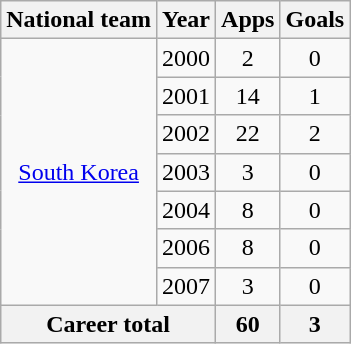<table class="wikitable" style="text-align:center">
<tr>
<th>National team</th>
<th>Year</th>
<th>Apps</th>
<th>Goals</th>
</tr>
<tr>
<td rowspan="7"><a href='#'>South Korea</a></td>
<td>2000</td>
<td>2</td>
<td>0</td>
</tr>
<tr>
<td>2001</td>
<td>14</td>
<td>1</td>
</tr>
<tr>
<td>2002</td>
<td>22</td>
<td>2</td>
</tr>
<tr>
<td>2003</td>
<td>3</td>
<td>0</td>
</tr>
<tr>
<td>2004</td>
<td>8</td>
<td>0</td>
</tr>
<tr>
<td>2006</td>
<td>8</td>
<td>0</td>
</tr>
<tr>
<td>2007</td>
<td>3</td>
<td>0</td>
</tr>
<tr>
<th colspan="2">Career total</th>
<th>60</th>
<th>3</th>
</tr>
</table>
